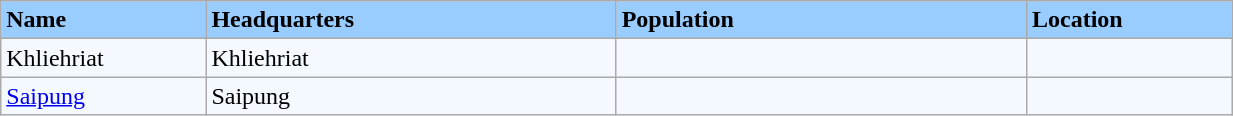<table class="wikitable sortable" width=65% style="border:1px solid black">
<tr bgcolor=#99ccff>
<td width="10%"><strong>Name</strong></td>
<td width="20%"><strong>Headquarters</strong></td>
<td width="20%"><strong>Population</strong></td>
<td width="10%"><strong>Location</strong></td>
</tr>
<tr bgcolor=#F4F9FF>
<td>Khliehriat</td>
<td>Khliehriat</td>
<td></td>
<td></td>
</tr>
<tr bgcolor=#F4F9FF>
<td><a href='#'>Saipung</a></td>
<td>Saipung</td>
<td></td>
<td></td>
</tr>
</table>
